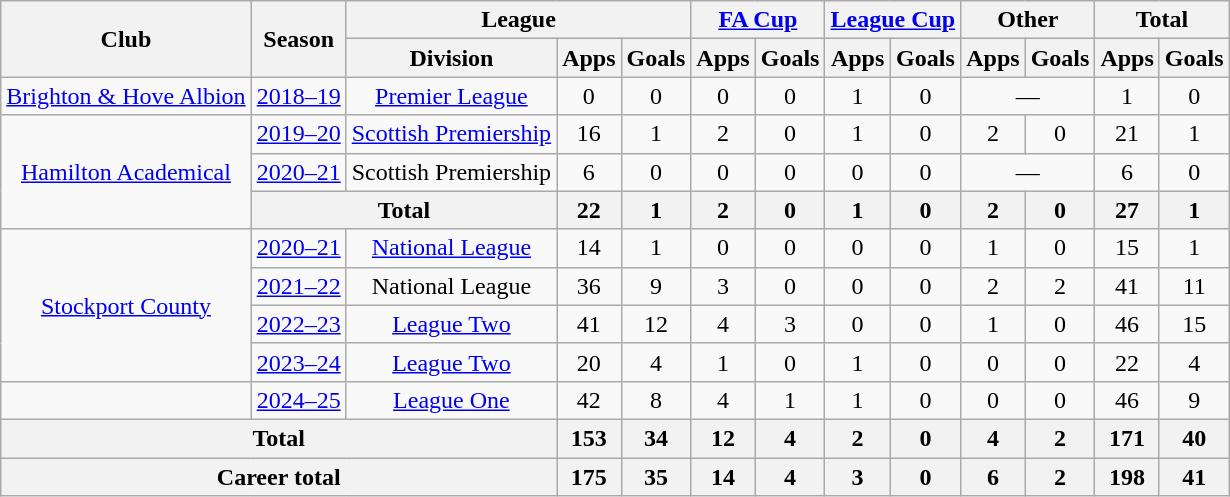<table class=wikitable style="text-align: center;">
<tr>
<th rowspan=2>Club</th>
<th rowspan=2>Season</th>
<th colspan=3>League</th>
<th colspan=2><a href='#'>FA Cup</a></th>
<th colspan=2><a href='#'>League Cup</a></th>
<th colspan=2>Other</th>
<th colspan=2>Total</th>
</tr>
<tr>
<th>Division</th>
<th>Apps</th>
<th>Goals</th>
<th>Apps</th>
<th>Goals</th>
<th>Apps</th>
<th>Goals</th>
<th>Apps</th>
<th>Goals</th>
<th>Apps</th>
<th>Goals</th>
</tr>
<tr>
<td><a href='#'>Brighton & Hove Albion</a></td>
<td><a href='#'>2018–19</a></td>
<td><a href='#'>Premier League</a></td>
<td>0</td>
<td>0</td>
<td>0</td>
<td>0</td>
<td>1</td>
<td>0</td>
<td colspan=2>—</td>
<td>1</td>
<td>0</td>
</tr>
<tr>
<td rowspan=3><a href='#'>Hamilton Academical</a></td>
<td><a href='#'>2019–20</a></td>
<td><a href='#'>Scottish Premiership</a></td>
<td>16</td>
<td>1</td>
<td>2</td>
<td>0</td>
<td>1</td>
<td>0</td>
<td>2</td>
<td>0</td>
<td>21</td>
<td>1</td>
</tr>
<tr>
<td><a href='#'>2020–21</a></td>
<td>Scottish Premiership</td>
<td>6</td>
<td>0</td>
<td>0</td>
<td>0</td>
<td>0</td>
<td>0</td>
<td colspan=2>—</td>
<td>6</td>
<td>0</td>
</tr>
<tr>
<th colspan=2>Total</th>
<th>22</th>
<th>1</th>
<th>2</th>
<th>0</th>
<th>1</th>
<th>0</th>
<th>2</th>
<th>0</th>
<th>27</th>
<th>1</th>
</tr>
<tr>
<td rowspan=4><a href='#'>Stockport County</a></td>
<td><a href='#'>2020–21</a></td>
<td><a href='#'>National League</a></td>
<td>14</td>
<td>1</td>
<td>0</td>
<td>0</td>
<td>0</td>
<td>0</td>
<td>1</td>
<td>0</td>
<td>15</td>
<td>1</td>
</tr>
<tr>
<td><a href='#'>2021–22</a></td>
<td>National League</td>
<td>36</td>
<td>9</td>
<td>3</td>
<td>0</td>
<td>0</td>
<td>0</td>
<td>2</td>
<td>2</td>
<td>41</td>
<td>11</td>
</tr>
<tr>
<td><a href='#'>2022–23</a></td>
<td><a href='#'>League Two</a></td>
<td>41</td>
<td>12</td>
<td>4</td>
<td>3</td>
<td>0</td>
<td>0</td>
<td>1</td>
<td>0</td>
<td>46</td>
<td>15</td>
</tr>
<tr>
<td><a href='#'>2023–24</a></td>
<td><a href='#'>League Two</a></td>
<td>20</td>
<td>4</td>
<td>1</td>
<td>0</td>
<td>1</td>
<td>0</td>
<td>0</td>
<td>0</td>
<td>22</td>
<td>4</td>
</tr>
<tr>
<td></td>
<td><a href='#'>2024–25</a></td>
<td><a href='#'>League One</a></td>
<td>42</td>
<td>8</td>
<td>4</td>
<td>1</td>
<td>1</td>
<td>0</td>
<td>0</td>
<td>0</td>
<td>46</td>
<td>9</td>
</tr>
<tr>
<th colspan=3>Total</th>
<th>153</th>
<th>34</th>
<th>12</th>
<th>4</th>
<th>2</th>
<th>0</th>
<th>4</th>
<th>2</th>
<th>171</th>
<th>40</th>
</tr>
<tr>
<th colspan=3>Career total</th>
<th>175</th>
<th>35</th>
<th>14</th>
<th>4</th>
<th>3</th>
<th>0</th>
<th>6</th>
<th>2</th>
<th>198</th>
<th>41</th>
</tr>
</table>
